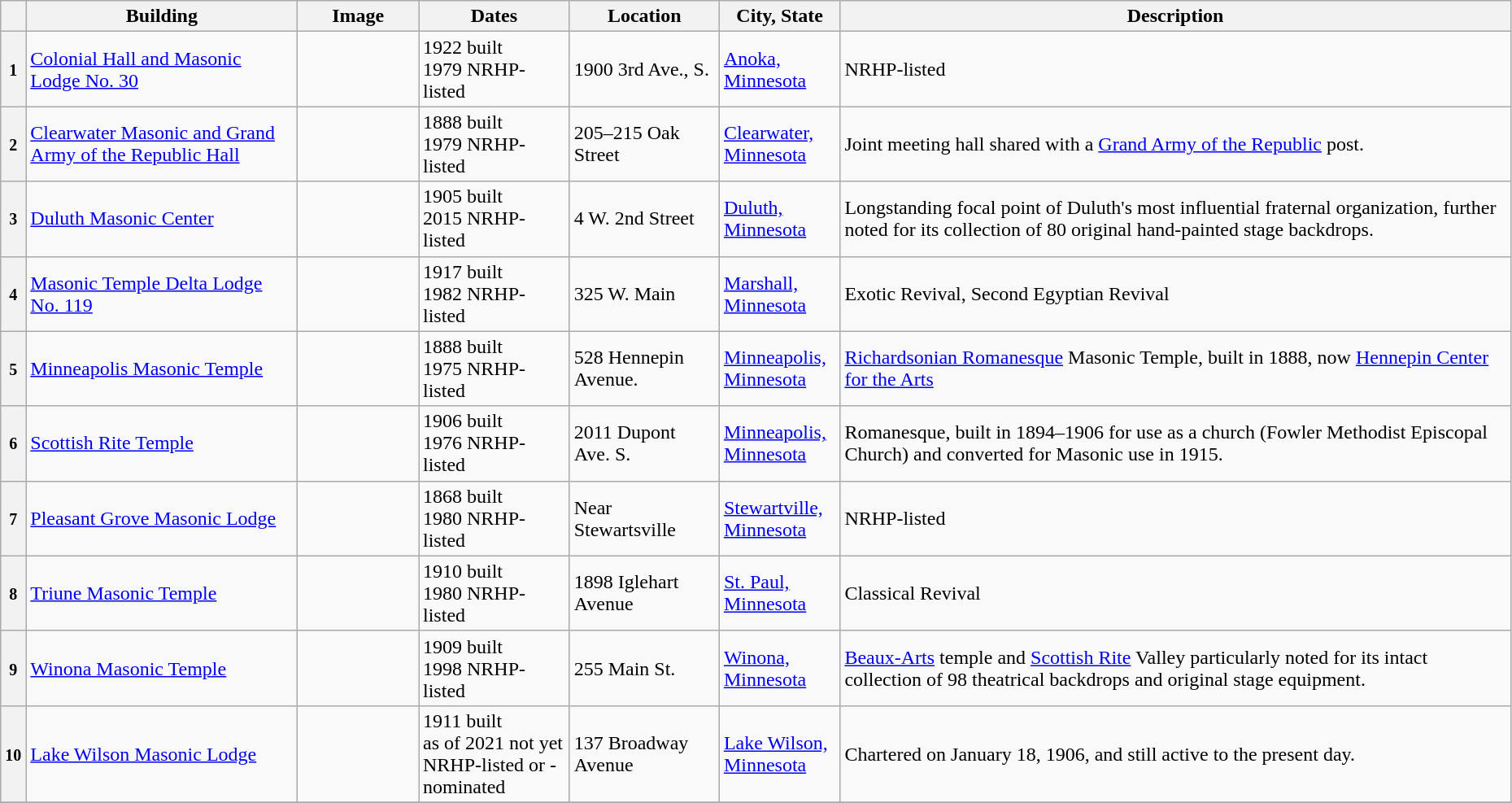<table class="wikitable sortable" style="width:98%">
<tr>
<th></th>
<th width = 18%><strong>Building</strong></th>
<th width = 8% class="unsortable"><strong>Image</strong></th>
<th width = 10%><strong>Dates</strong></th>
<th><strong>Location</strong></th>
<th width = 8%><strong>City, State</strong></th>
<th class="unsortable"><strong>Description</strong></th>
</tr>
<tr ->
<th><small>1</small></th>
<td><a href='#'>Colonial Hall and Masonic Lodge No. 30</a></td>
<td></td>
<td>1922 built<br>1979 NRHP-listed</td>
<td>1900 3rd Ave., S.<br><small></small></td>
<td><a href='#'>Anoka, Minnesota</a></td>
<td>NRHP-listed</td>
</tr>
<tr ->
<th><small>2</small></th>
<td><a href='#'>Clearwater Masonic and Grand Army of the Republic Hall</a></td>
<td></td>
<td>1888 built<br>1979 NRHP-listed</td>
<td>205–215 Oak Street<br><small></small></td>
<td><a href='#'>Clearwater, Minnesota</a></td>
<td>Joint meeting hall shared with a <a href='#'>Grand Army of the Republic</a> post.</td>
</tr>
<tr ->
<th><small>3</small></th>
<td><a href='#'>Duluth Masonic Center</a></td>
<td></td>
<td>1905 built<br>2015 NRHP-listed</td>
<td>4 W. 2nd Street<br><small></small></td>
<td><a href='#'>Duluth, Minnesota</a></td>
<td>Longstanding focal point of Duluth's most influential fraternal organization, further noted for its collection of 80 original hand-painted stage backdrops.</td>
</tr>
<tr ->
<th><small>4</small></th>
<td><a href='#'>Masonic Temple Delta Lodge No. 119</a></td>
<td></td>
<td>1917 built<br>1982 NRHP-listed</td>
<td>325 W. Main<br><small></small></td>
<td><a href='#'>Marshall, Minnesota</a></td>
<td>Exotic Revival, Second Egyptian Revival</td>
</tr>
<tr ->
<th><small>5</small></th>
<td><a href='#'>Minneapolis Masonic Temple</a></td>
<td></td>
<td>1888 built<br>1975 NRHP-listed</td>
<td>528 Hennepin Avenue.<br><small></small></td>
<td><a href='#'>Minneapolis, Minnesota</a></td>
<td><a href='#'>Richardsonian Romanesque</a> Masonic Temple, built in 1888, now <a href='#'>Hennepin Center for the Arts</a></td>
</tr>
<tr ->
<th><small>6</small></th>
<td><a href='#'>Scottish Rite Temple</a></td>
<td></td>
<td>1906 built<br>1976 NRHP-listed</td>
<td>2011 Dupont Ave. S.<br><small></small></td>
<td><a href='#'>Minneapolis, Minnesota</a></td>
<td>Romanesque, built in 1894–1906 for use as a church (Fowler Methodist Episcopal Church) and converted for Masonic use in 1915.</td>
</tr>
<tr ->
<th><small>7</small></th>
<td><a href='#'>Pleasant Grove Masonic Lodge</a></td>
<td></td>
<td>1868 built<br>1980 NRHP-listed</td>
<td>Near Stewartsville <br><small></small></td>
<td><a href='#'>Stewartville, Minnesota</a></td>
<td>NRHP-listed</td>
</tr>
<tr ->
<th><small>8</small></th>
<td><a href='#'>Triune Masonic Temple</a></td>
<td></td>
<td>1910 built<br>1980 NRHP-listed</td>
<td>1898 Iglehart Avenue<br><small></small></td>
<td><a href='#'>St. Paul, Minnesota</a></td>
<td>Classical Revival</td>
</tr>
<tr ->
<th><small>9</small></th>
<td><a href='#'>Winona Masonic Temple</a></td>
<td></td>
<td>1909 built<br>1998 NRHP-listed</td>
<td>255 Main St.<br><small></small></td>
<td><a href='#'>Winona, Minnesota</a></td>
<td><a href='#'>Beaux-Arts</a> temple and <a href='#'>Scottish Rite</a> Valley particularly noted for its intact collection of 98 theatrical backdrops and original stage equipment.</td>
</tr>
<tr ->
<th><small>10</small></th>
<td><a href='#'>Lake Wilson Masonic Lodge</a></td>
<td></td>
<td>1911 built<br>as of 2021 not yet NRHP-listed or -nominated</td>
<td>137 Broadway Avenue<br><small></small></td>
<td><a href='#'>Lake Wilson, Minnesota</a></td>
<td>Chartered on January 18, 1906, and still active to the present day.</td>
</tr>
<tr ->
</tr>
</table>
